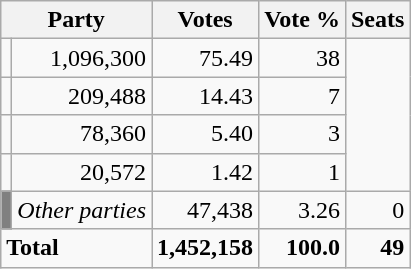<table class="wikitable" style="text-align:right">
<tr>
<th colspan=2>Party</th>
<th>Votes</th>
<th>Vote %</th>
<th>Seats</th>
</tr>
<tr>
<td></td>
<td>1,096,300</td>
<td>75.49</td>
<td>38</td>
</tr>
<tr>
<td></td>
<td>209,488</td>
<td>14.43</td>
<td>7</td>
</tr>
<tr>
<td></td>
<td>78,360</td>
<td>5.40</td>
<td>3</td>
</tr>
<tr>
<td></td>
<td>20,572</td>
<td>1.42</td>
<td>1</td>
</tr>
<tr>
<td style="background-color:grey"></td>
<td style="text-align:left"><em>Other parties</em></td>
<td>47,438</td>
<td>3.26</td>
<td>0</td>
</tr>
<tr>
<td colspan=2 style="text-align:left"><strong>Total</strong></td>
<td><strong>1,452,158</strong></td>
<td><strong>100.0</strong></td>
<td><strong>49</strong></td>
</tr>
</table>
